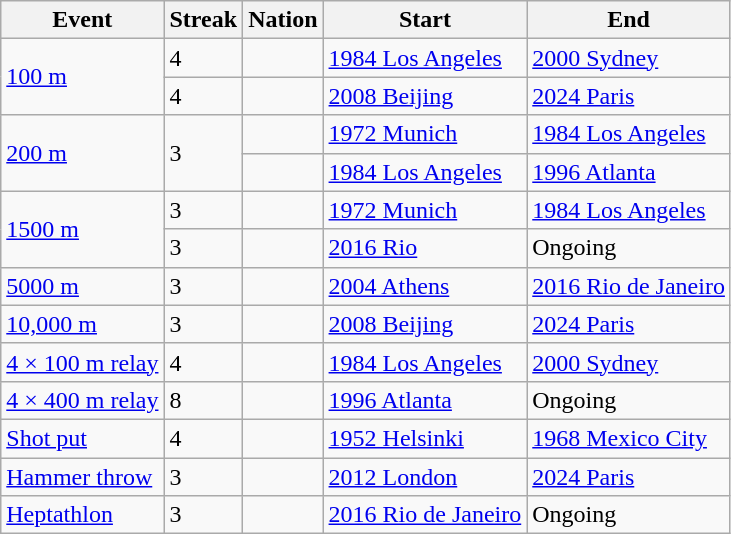<table class="wikitable sortable">
<tr>
<th>Event</th>
<th>Streak</th>
<th>Nation</th>
<th>Start</th>
<th>End</th>
</tr>
<tr>
<td rowspan="2"><a href='#'>100 m</a></td>
<td>4</td>
<td></td>
<td><a href='#'>1984 Los Angeles</a></td>
<td><a href='#'>2000 Sydney</a></td>
</tr>
<tr>
<td>4</td>
<td></td>
<td><a href='#'>2008 Beijing</a></td>
<td><a href='#'>2024 Paris</a></td>
</tr>
<tr>
<td rowspan="2"><a href='#'>200 m</a></td>
<td rowspan="2">3</td>
<td></td>
<td><a href='#'>1972 Munich</a></td>
<td><a href='#'>1984 Los Angeles</a></td>
</tr>
<tr>
<td></td>
<td><a href='#'>1984 Los Angeles</a></td>
<td><a href='#'>1996 Atlanta</a></td>
</tr>
<tr>
<td rowspan="2"><a href='#'>1500 m</a></td>
<td>3</td>
<td></td>
<td><a href='#'>1972 Munich</a></td>
<td><a href='#'>1984 Los Angeles</a></td>
</tr>
<tr>
<td>3</td>
<td></td>
<td><a href='#'>2016 Rio</a></td>
<td>Ongoing</td>
</tr>
<tr>
<td><a href='#'>5000 m</a></td>
<td>3</td>
<td></td>
<td><a href='#'>2004 Athens</a></td>
<td><a href='#'>2016 Rio de Janeiro</a></td>
</tr>
<tr>
<td><a href='#'>10,000 m</a></td>
<td>3</td>
<td></td>
<td><a href='#'>2008 Beijing</a></td>
<td><a href='#'>2024 Paris</a></td>
</tr>
<tr>
<td><a href='#'>4 × 100 m relay</a></td>
<td>4</td>
<td></td>
<td><a href='#'>1984 Los Angeles</a></td>
<td><a href='#'>2000 Sydney</a></td>
</tr>
<tr>
<td><a href='#'>4 × 400 m relay</a></td>
<td>8</td>
<td></td>
<td><a href='#'>1996 Atlanta</a></td>
<td>Ongoing</td>
</tr>
<tr>
<td><a href='#'>Shot put</a></td>
<td>4</td>
<td></td>
<td><a href='#'>1952 Helsinki</a></td>
<td><a href='#'>1968 Mexico City</a></td>
</tr>
<tr>
<td><a href='#'>Hammer throw</a></td>
<td>3</td>
<td></td>
<td><a href='#'>2012 London</a></td>
<td><a href='#'>2024 Paris</a></td>
</tr>
<tr>
<td><a href='#'>Heptathlon</a></td>
<td>3</td>
<td></td>
<td><a href='#'>2016 Rio de Janeiro</a></td>
<td>Ongoing</td>
</tr>
</table>
